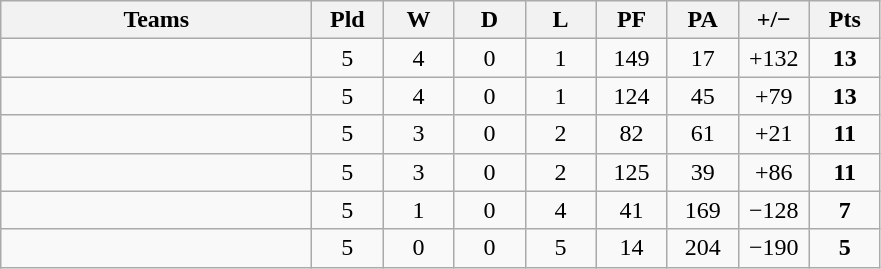<table class="wikitable" style="text-align: center;">
<tr>
<th width="200">Teams</th>
<th width="40">Pld</th>
<th width="40">W</th>
<th width="40">D</th>
<th width="40">L</th>
<th width="40">PF</th>
<th width="40">PA</th>
<th width="40">+/−</th>
<th width="40">Pts</th>
</tr>
<tr>
<td align=left></td>
<td>5</td>
<td>4</td>
<td>0</td>
<td>1</td>
<td>149</td>
<td>17</td>
<td>+132</td>
<td><strong>13</strong></td>
</tr>
<tr>
<td align=left></td>
<td>5</td>
<td>4</td>
<td>0</td>
<td>1</td>
<td>124</td>
<td>45</td>
<td>+79</td>
<td><strong>13</strong></td>
</tr>
<tr>
<td align=left></td>
<td>5</td>
<td>3</td>
<td>0</td>
<td>2</td>
<td>82</td>
<td>61</td>
<td>+21</td>
<td><strong>11</strong></td>
</tr>
<tr>
<td align=left></td>
<td>5</td>
<td>3</td>
<td>0</td>
<td>2</td>
<td>125</td>
<td>39</td>
<td>+86</td>
<td><strong>11</strong></td>
</tr>
<tr>
<td align=left></td>
<td>5</td>
<td>1</td>
<td>0</td>
<td>4</td>
<td>41</td>
<td>169</td>
<td>−128</td>
<td><strong>7</strong></td>
</tr>
<tr>
<td align=left></td>
<td>5</td>
<td>0</td>
<td>0</td>
<td>5</td>
<td>14</td>
<td>204</td>
<td>−190</td>
<td><strong>5</strong></td>
</tr>
</table>
